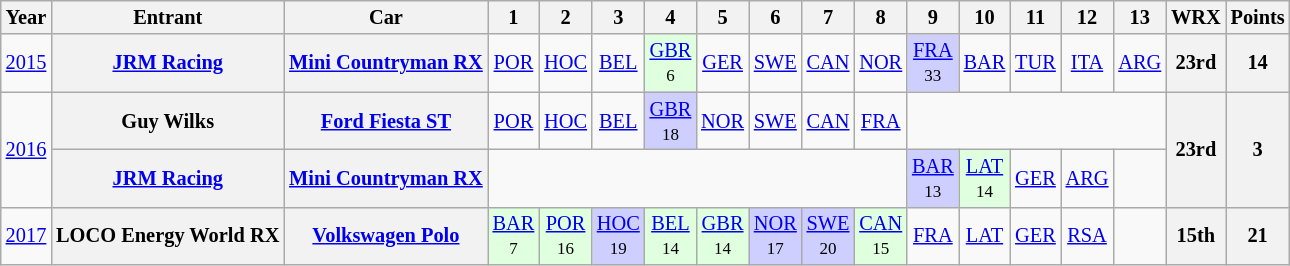<table class="wikitable" border="1" style="text-align:center; font-size:85%;">
<tr valign="top">
<th>Year</th>
<th>Entrant</th>
<th>Car</th>
<th>1</th>
<th>2</th>
<th>3</th>
<th>4</th>
<th>5</th>
<th>6</th>
<th>7</th>
<th>8</th>
<th>9</th>
<th>10</th>
<th>11</th>
<th>12</th>
<th>13</th>
<th>WRX</th>
<th>Points</th>
</tr>
<tr>
<td><a href='#'>2015</a></td>
<th nowrap><a href='#'>JRM Racing</a></th>
<th nowrap><a href='#'>Mini Countryman RX</a></th>
<td><a href='#'>POR</a></td>
<td><a href='#'>HOC</a></td>
<td><a href='#'>BEL</a></td>
<td style="background:#DFFFDF;"><a href='#'>GBR</a><br><small>6</small></td>
<td><a href='#'>GER</a><br></td>
<td><a href='#'>SWE</a><br></td>
<td><a href='#'>CAN</a><br></td>
<td><a href='#'>NOR</a><br></td>
<td style="background:#CFCFFF;"><a href='#'>FRA</a><br><small>33</small></td>
<td><a href='#'>BAR</a><br><small></small></td>
<td><a href='#'>TUR</a><br><small></small></td>
<td><a href='#'>ITA</a><br><small></small></td>
<td><a href='#'>ARG</a><br><small></small></td>
<th>23rd</th>
<th>14</th>
</tr>
<tr>
<td rowspan=2><a href='#'>2016</a></td>
<th nowrap>Guy Wilks</th>
<th nowrap><a href='#'>Ford Fiesta ST</a></th>
<td><a href='#'>POR</a><br><small></small></td>
<td><a href='#'>HOC</a><br><small></small></td>
<td><a href='#'>BEL</a><br><small></small></td>
<td style="background:#CFCFFF;"><a href='#'>GBR</a><br><small>18</small></td>
<td><a href='#'>NOR</a><br><small></small></td>
<td><a href='#'>SWE</a><br><small></small></td>
<td><a href='#'>CAN</a><br><small></small></td>
<td><a href='#'>FRA</a><br><small></small></td>
<td colspan=5></td>
<th rowspan=2>23rd</th>
<th rowspan=2>3</th>
</tr>
<tr>
<th nowrap><a href='#'>JRM Racing</a></th>
<th nowrap><a href='#'>Mini Countryman RX</a></th>
<td colspan=8></td>
<td style="background:#CFCFFF;"><a href='#'>BAR</a><br><small>13</small></td>
<td style="background:#DFFFDF;"><a href='#'>LAT</a><br><small>14</small></td>
<td><a href='#'>GER</a><br><small></small></td>
<td><a href='#'>ARG</a><br><small></small></td>
<td></td>
</tr>
<tr>
<td><a href='#'>2017</a></td>
<th nowrap>LOCO Energy World RX</th>
<th nowrap><a href='#'>Volkswagen Polo</a></th>
<td style="background:#DFFFDF;"><a href='#'>BAR</a><br><small>7</small></td>
<td style="background:#DFFFDF;"><a href='#'>POR</a><br><small>16</small></td>
<td style="background:#CFCFFF;"><a href='#'>HOC</a><br><small>19</small></td>
<td style="background:#DFFFDF;"><a href='#'>BEL</a><br><small>14</small></td>
<td style="background:#DFFFDF;"><a href='#'>GBR</a><br><small>14</small></td>
<td style="background:#CFCFFF;"><a href='#'>NOR</a><br><small>17</small></td>
<td style="background:#CFCFFF;"><a href='#'>SWE</a><br><small>20</small></td>
<td style="background:#DFFFDF;"><a href='#'>CAN</a><br><small>15</small></td>
<td><a href='#'>FRA</a><br><small></small></td>
<td><a href='#'>LAT</a><br><small></small></td>
<td><a href='#'>GER</a><br><small></small></td>
<td><a href='#'>RSA</a><br><small></small></td>
<td></td>
<th>15th</th>
<th>21</th>
</tr>
</table>
